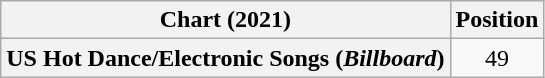<table class="wikitable plainrowheaders" style="text-align:center">
<tr>
<th scope="col">Chart (2021)</th>
<th scope="col">Position</th>
</tr>
<tr>
<th scope="row">US Hot Dance/Electronic Songs (<em>Billboard</em>)</th>
<td>49</td>
</tr>
</table>
